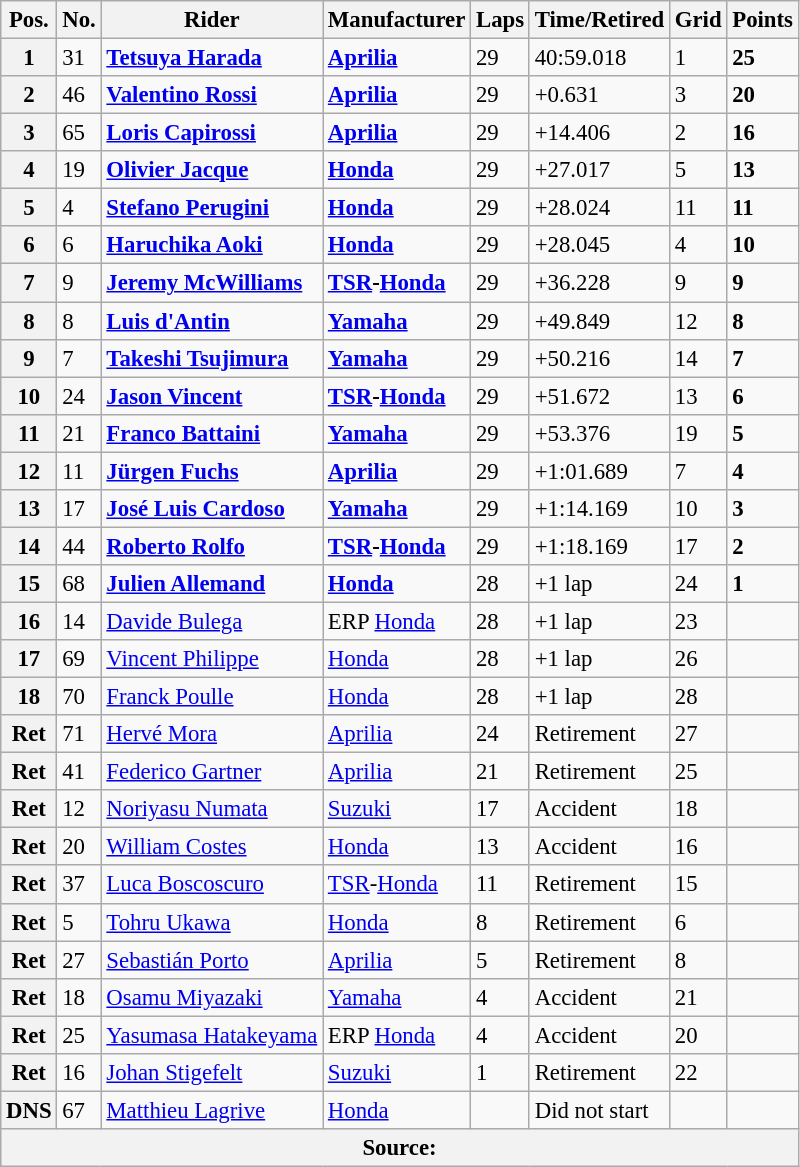<table class="wikitable" style="font-size: 95%;">
<tr>
<th>Pos.</th>
<th>No.</th>
<th>Rider</th>
<th>Manufacturer</th>
<th>Laps</th>
<th>Time/Retired</th>
<th>Grid</th>
<th>Points</th>
</tr>
<tr>
<th>1</th>
<td>31</td>
<td> <strong><a href='#'>Tetsuya Harada</a></strong></td>
<td><strong><a href='#'>Aprilia</a></strong></td>
<td>29</td>
<td>40:59.018</td>
<td>1</td>
<td><strong>25</strong></td>
</tr>
<tr>
<th>2</th>
<td>46</td>
<td> <strong><a href='#'>Valentino Rossi</a></strong></td>
<td><strong><a href='#'>Aprilia</a></strong></td>
<td>29</td>
<td>+0.631</td>
<td>3</td>
<td><strong>20</strong></td>
</tr>
<tr>
<th>3</th>
<td>65</td>
<td> <strong><a href='#'>Loris Capirossi</a></strong></td>
<td><strong><a href='#'>Aprilia</a></strong></td>
<td>29</td>
<td>+14.406</td>
<td>2</td>
<td><strong>16</strong></td>
</tr>
<tr>
<th>4</th>
<td>19</td>
<td> <strong><a href='#'>Olivier Jacque</a></strong></td>
<td><strong><a href='#'>Honda</a></strong></td>
<td>29</td>
<td>+27.017</td>
<td>5</td>
<td><strong>13</strong></td>
</tr>
<tr>
<th>5</th>
<td>4</td>
<td> <strong><a href='#'>Stefano Perugini</a></strong></td>
<td><strong><a href='#'>Honda</a></strong></td>
<td>29</td>
<td>+28.024</td>
<td>11</td>
<td><strong>11</strong></td>
</tr>
<tr>
<th>6</th>
<td>6</td>
<td> <strong><a href='#'>Haruchika Aoki</a></strong></td>
<td><strong><a href='#'>Honda</a></strong></td>
<td>29</td>
<td>+28.045</td>
<td>4</td>
<td><strong>10</strong></td>
</tr>
<tr>
<th>7</th>
<td>9</td>
<td> <strong><a href='#'>Jeremy McWilliams</a></strong></td>
<td><strong><a href='#'>TSR</a>-<a href='#'>Honda</a></strong></td>
<td>29</td>
<td>+36.228</td>
<td>9</td>
<td><strong>9</strong></td>
</tr>
<tr>
<th>8</th>
<td>8</td>
<td> <strong><a href='#'>Luis d'Antin</a></strong></td>
<td><strong><a href='#'>Yamaha</a></strong></td>
<td>29</td>
<td>+49.849</td>
<td>12</td>
<td><strong>8</strong></td>
</tr>
<tr>
<th>9</th>
<td>7</td>
<td> <strong><a href='#'>Takeshi Tsujimura</a></strong></td>
<td><strong><a href='#'>Yamaha</a></strong></td>
<td>29</td>
<td>+50.216</td>
<td>14</td>
<td><strong>7</strong></td>
</tr>
<tr>
<th>10</th>
<td>24</td>
<td> <strong><a href='#'>Jason Vincent</a></strong></td>
<td><strong><a href='#'>TSR</a>-<a href='#'>Honda</a></strong></td>
<td>29</td>
<td>+51.672</td>
<td>13</td>
<td><strong>6</strong></td>
</tr>
<tr>
<th>11</th>
<td>21</td>
<td> <strong><a href='#'>Franco Battaini</a></strong></td>
<td><strong><a href='#'>Yamaha</a></strong></td>
<td>29</td>
<td>+53.376</td>
<td>19</td>
<td><strong>5</strong></td>
</tr>
<tr>
<th>12</th>
<td>11</td>
<td> <strong><a href='#'>Jürgen Fuchs</a></strong></td>
<td><strong><a href='#'>Aprilia</a></strong></td>
<td>29</td>
<td>+1:01.689</td>
<td>7</td>
<td><strong>4</strong></td>
</tr>
<tr>
<th>13</th>
<td>17</td>
<td> <strong><a href='#'>José Luis Cardoso</a></strong></td>
<td><strong><a href='#'>Yamaha</a></strong></td>
<td>29</td>
<td>+1:14.169</td>
<td>10</td>
<td><strong>3</strong></td>
</tr>
<tr>
<th>14</th>
<td>44</td>
<td> <strong><a href='#'>Roberto Rolfo</a></strong></td>
<td><strong><a href='#'>TSR</a>-<a href='#'>Honda</a></strong></td>
<td>29</td>
<td>+1:18.169</td>
<td>17</td>
<td><strong>2</strong></td>
</tr>
<tr>
<th>15</th>
<td>68</td>
<td> <strong><a href='#'>Julien Allemand</a></strong></td>
<td><strong><a href='#'>Honda</a></strong></td>
<td>28</td>
<td>+1 lap</td>
<td>24</td>
<td><strong>1</strong></td>
</tr>
<tr>
<th>16</th>
<td>14</td>
<td> <a href='#'>Davide Bulega</a></td>
<td>ERP <a href='#'>Honda</a></td>
<td>28</td>
<td>+1 lap</td>
<td>23</td>
<td></td>
</tr>
<tr>
<th>17</th>
<td>69</td>
<td> <a href='#'>Vincent Philippe</a></td>
<td><a href='#'>Honda</a></td>
<td>28</td>
<td>+1 lap</td>
<td>26</td>
<td></td>
</tr>
<tr>
<th>18</th>
<td>70</td>
<td> <a href='#'>Franck Poulle</a></td>
<td><a href='#'>Honda</a></td>
<td>28</td>
<td>+1 lap</td>
<td>28</td>
<td></td>
</tr>
<tr>
<th>Ret</th>
<td>71</td>
<td> <a href='#'>Hervé Mora</a></td>
<td><a href='#'>Aprilia</a></td>
<td>24</td>
<td>Retirement</td>
<td>27</td>
<td></td>
</tr>
<tr>
<th>Ret</th>
<td>41</td>
<td> <a href='#'>Federico Gartner</a></td>
<td><a href='#'>Aprilia</a></td>
<td>21</td>
<td>Retirement</td>
<td>25</td>
<td></td>
</tr>
<tr>
<th>Ret</th>
<td>12</td>
<td> <a href='#'>Noriyasu Numata</a></td>
<td><a href='#'>Suzuki</a></td>
<td>17</td>
<td>Accident</td>
<td>18</td>
<td></td>
</tr>
<tr>
<th>Ret</th>
<td>20</td>
<td> <a href='#'>William Costes</a></td>
<td><a href='#'>Honda</a></td>
<td>13</td>
<td>Accident</td>
<td>16</td>
<td></td>
</tr>
<tr>
<th>Ret</th>
<td>37</td>
<td> <a href='#'>Luca Boscoscuro</a></td>
<td><a href='#'>TSR</a>-<a href='#'>Honda</a></td>
<td>11</td>
<td>Retirement</td>
<td>15</td>
<td></td>
</tr>
<tr>
<th>Ret</th>
<td>5</td>
<td> <a href='#'>Tohru Ukawa</a></td>
<td><a href='#'>Honda</a></td>
<td>8</td>
<td>Retirement</td>
<td>6</td>
<td></td>
</tr>
<tr>
<th>Ret</th>
<td>27</td>
<td> <a href='#'>Sebastián Porto</a></td>
<td><a href='#'>Aprilia</a></td>
<td>5</td>
<td>Retirement</td>
<td>8</td>
<td></td>
</tr>
<tr>
<th>Ret</th>
<td>18</td>
<td> <a href='#'>Osamu Miyazaki</a></td>
<td><a href='#'>Yamaha</a></td>
<td>4</td>
<td>Accident</td>
<td>21</td>
<td></td>
</tr>
<tr>
<th>Ret</th>
<td>25</td>
<td> <a href='#'>Yasumasa Hatakeyama</a></td>
<td>ERP <a href='#'>Honda</a></td>
<td>4</td>
<td>Accident</td>
<td>20</td>
<td></td>
</tr>
<tr>
<th>Ret</th>
<td>16</td>
<td> <a href='#'>Johan Stigefelt</a></td>
<td><a href='#'>Suzuki</a></td>
<td>1</td>
<td>Retirement</td>
<td>22</td>
<td></td>
</tr>
<tr>
<th>DNS</th>
<td>67</td>
<td> <a href='#'>Matthieu Lagrive</a></td>
<td><a href='#'>Honda</a></td>
<td></td>
<td>Did not start</td>
<td></td>
<td></td>
</tr>
<tr>
<th colspan=8>Source: </th>
</tr>
</table>
